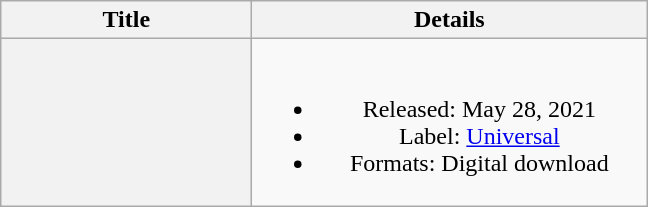<table class="wikitable plainrowheaders" style="text-align:center;">
<tr>
<th scope="col" style="width:10em;">Title</th>
<th scope="col" style="width:16em;">Details</th>
</tr>
<tr>
<th scope="row"></th>
<td><br><ul><li>Released: May 28, 2021</li><li>Label: <a href='#'>Universal</a></li><li>Formats: Digital download</li></ul></td>
</tr>
</table>
